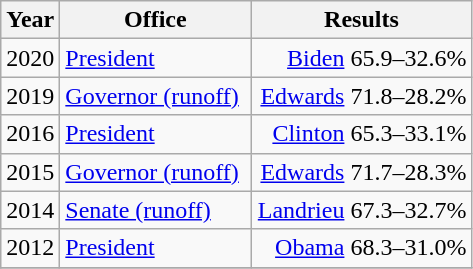<table class=wikitable>
<tr>
<th width="30">Year</th>
<th width="120">Office</th>
<th width="140">Results</th>
</tr>
<tr>
<td>2020</td>
<td><a href='#'>President</a></td>
<td align="right" ><a href='#'>Biden</a> 65.9–32.6%</td>
</tr>
<tr>
<td>2019</td>
<td><a href='#'>Governor (runoff)</a></td>
<td align="right" ><a href='#'>Edwards</a> 71.8–28.2%</td>
</tr>
<tr>
<td>2016</td>
<td><a href='#'>President</a></td>
<td align="right" ><a href='#'>Clinton</a> 65.3–33.1%</td>
</tr>
<tr>
<td>2015</td>
<td><a href='#'>Governor (runoff)</a></td>
<td align="right" ><a href='#'>Edwards</a> 71.7–28.3%</td>
</tr>
<tr>
<td>2014</td>
<td><a href='#'>Senate (runoff)</a></td>
<td align="right" ><a href='#'>Landrieu</a> 67.3–32.7%</td>
</tr>
<tr>
<td>2012</td>
<td><a href='#'>President</a></td>
<td align="right" ><a href='#'>Obama</a> 68.3–31.0%</td>
</tr>
<tr>
</tr>
</table>
